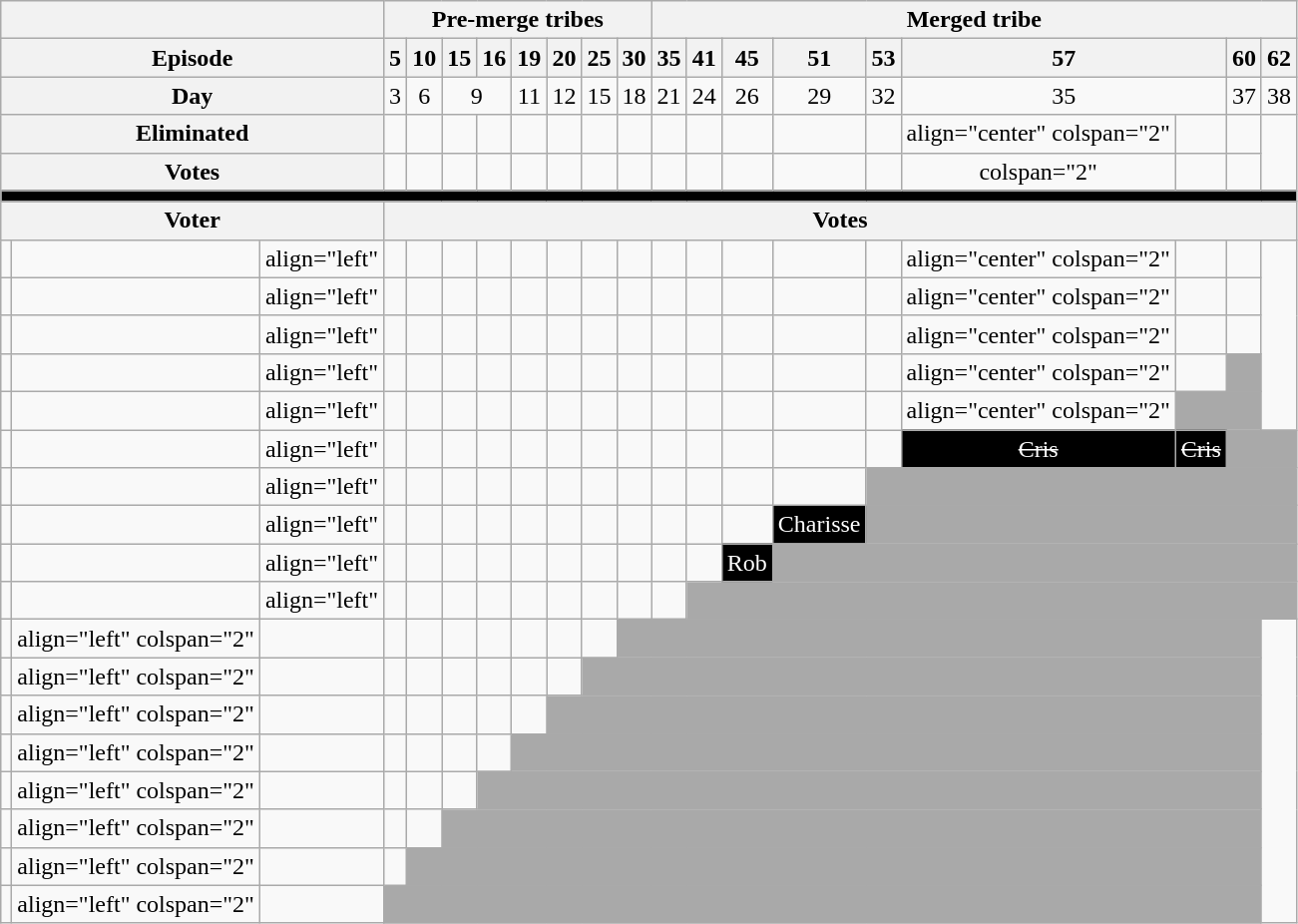<table class="wikitable nowrap" style="text-align:center;">
<tr>
<th colspan="3"></th>
<th colspan=8>Pre-merge tribes</th>
<th colspan=9>Merged tribe</th>
</tr>
<tr>
<th colspan="3">Episode</th>
<th>5</th>
<th>10</th>
<th>15</th>
<th>16</th>
<th>19</th>
<th>20</th>
<th>25</th>
<th>30</th>
<th>35</th>
<th>41</th>
<th>45</th>
<th>51</th>
<th>53</th>
<th colspan="2">57</th>
<th>60</th>
<th>62</th>
</tr>
<tr>
<th colspan="3">Day</th>
<td>3</td>
<td>6</td>
<td colspan="2">9</td>
<td>11</td>
<td>12</td>
<td>15</td>
<td>18</td>
<td>21</td>
<td>24</td>
<td>26</td>
<td>29</td>
<td>32</td>
<td colspan="2">35</td>
<td>37</td>
<td>38</td>
</tr>
<tr>
<th colspan="3">Eliminated</th>
<td></td>
<td></td>
<td></td>
<td></td>
<td></td>
<td></td>
<td></td>
<td></td>
<td></td>
<td></td>
<td></td>
<td></td>
<td></td>
<td>align="center" colspan="2" </td>
<td></td>
<td></td>
</tr>
<tr>
<th colspan="3">Votes</th>
<td></td>
<td></td>
<td></td>
<td></td>
<td></td>
<td></td>
<td></td>
<td></td>
<td></td>
<td></td>
<td></td>
<td></td>
<td></td>
<td>colspan="2" </td>
<td></td>
<td></td>
</tr>
<tr>
<td colspan="20" bgcolor="black"></td>
</tr>
<tr>
<th colspan="3">Voter</th>
<th align="center" colspan=17>Votes</th>
</tr>
<tr>
<td></td>
<td></td>
<td>align="left" </td>
<td></td>
<td></td>
<td></td>
<td></td>
<td></td>
<td></td>
<td></td>
<td></td>
<td></td>
<td></td>
<td></td>
<td></td>
<td></td>
<td>align="center" colspan="2" </td>
<td></td>
<td></td>
</tr>
<tr>
<td></td>
<td></td>
<td>align="left" </td>
<td></td>
<td></td>
<td></td>
<td></td>
<td></td>
<td></td>
<td></td>
<td></td>
<td></td>
<td></td>
<td></td>
<td></td>
<td></td>
<td>align="center"  colspan="2" </td>
<td></td>
<td></td>
</tr>
<tr>
<td></td>
<td></td>
<td>align="left" </td>
<td></td>
<td></td>
<td></td>
<td></td>
<td></td>
<td></td>
<td></td>
<td></td>
<td></td>
<td></td>
<td></td>
<td></td>
<td></td>
<td>align="center"  colspan="2" </td>
<td></td>
<td></td>
</tr>
<tr>
<td></td>
<td></td>
<td>align="left" </td>
<td></td>
<td></td>
<td></td>
<td></td>
<td></td>
<td></td>
<td></td>
<td></td>
<td></td>
<td></td>
<td></td>
<td></td>
<td></td>
<td>align="center"  colspan="2" </td>
<td></td>
<td colspan="1" bgcolor="darkgray"></td>
</tr>
<tr>
<td></td>
<td></td>
<td>align="left" </td>
<td></td>
<td></td>
<td></td>
<td></td>
<td></td>
<td></td>
<td></td>
<td></td>
<td></td>
<td></td>
<td></td>
<td></td>
<td></td>
<td>align="center"  colspan="2" </td>
<td colspan="2" bgcolor="darkgray"></td>
</tr>
<tr>
<td></td>
<td></td>
<td>align="left" </td>
<td></td>
<td></td>
<td></td>
<td></td>
<td></td>
<td></td>
<td></td>
<td></td>
<td></td>
<td></td>
<td></td>
<td></td>
<td></td>
<td style="background:black; color:white; text-align:center"><s>Cris</s></td>
<td style="background:black; color:white; text-align:center"><s>Cris</s></td>
<td colspan="2" bgcolor="darkgray"></td>
</tr>
<tr>
<td></td>
<td></td>
<td>align="left" </td>
<td></td>
<td></td>
<td></td>
<td></td>
<td></td>
<td></td>
<td></td>
<td></td>
<td></td>
<td></td>
<td></td>
<td></td>
<td colspan="5" bgcolor="darkgray"></td>
</tr>
<tr>
<td></td>
<td></td>
<td>align="left" </td>
<td></td>
<td></td>
<td></td>
<td></td>
<td></td>
<td></td>
<td></td>
<td></td>
<td></td>
<td></td>
<td></td>
<td style="background:black; color:white; text-align:center">Charisse</td>
<td colspan="5" bgcolor="darkgray"></td>
</tr>
<tr>
<td></td>
<td></td>
<td>align="left" </td>
<td></td>
<td></td>
<td></td>
<td></td>
<td></td>
<td></td>
<td></td>
<td></td>
<td></td>
<td></td>
<td style="background:black; color:white; text-align:center">Rob</td>
<td colspan="6" bgcolor="darkgray"></td>
</tr>
<tr>
<td></td>
<td></td>
<td>align="left" </td>
<td></td>
<td></td>
<td></td>
<td></td>
<td></td>
<td></td>
<td></td>
<td></td>
<td></td>
<td colspan="8" bgcolor="darkgray"></td>
</tr>
<tr>
<td></td>
<td>align="left" colspan="2" </td>
<td></td>
<td></td>
<td></td>
<td></td>
<td></td>
<td></td>
<td></td>
<td></td>
<td colspan="9" bgcolor="darkgray"></td>
</tr>
<tr>
<td></td>
<td>align="left" colspan="2" </td>
<td></td>
<td></td>
<td></td>
<td></td>
<td></td>
<td></td>
<td></td>
<td colspan="10" bgcolor="darkgray"></td>
</tr>
<tr>
<td></td>
<td>align="left" colspan="2" </td>
<td></td>
<td></td>
<td></td>
<td></td>
<td></td>
<td></td>
<td colspan="11" bgcolor="darkgray"></td>
</tr>
<tr>
<td></td>
<td>align="left" colspan="2" </td>
<td></td>
<td></td>
<td></td>
<td></td>
<td></td>
<td colspan="12" bgcolor="darkgray"></td>
</tr>
<tr>
<td></td>
<td>align="left" colspan="2" </td>
<td></td>
<td></td>
<td></td>
<td></td>
<td colspan="13" bgcolor="darkgray"></td>
</tr>
<tr>
<td></td>
<td>align="left" colspan="2" </td>
<td></td>
<td></td>
<td></td>
<td colspan="14" bgcolor="darkgray"></td>
</tr>
<tr>
<td></td>
<td>align="left" colspan="2" </td>
<td></td>
<td></td>
<td colspan="15" bgcolor="darkgray"></td>
</tr>
<tr>
<td></td>
<td>align="left" colspan="2" </td>
<td></td>
<td colspan="16" bgcolor="darkgray"></td>
</tr>
</table>
